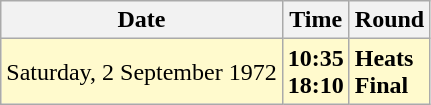<table class="wikitable">
<tr>
<th>Date</th>
<th>Time</th>
<th>Round</th>
</tr>
<tr style=background:lemonchiffon>
<td>Saturday, 2 September 1972</td>
<td><strong>10:35</strong><br><strong>18:10</strong></td>
<td><strong>Heats</strong><br><strong>Final</strong></td>
</tr>
</table>
